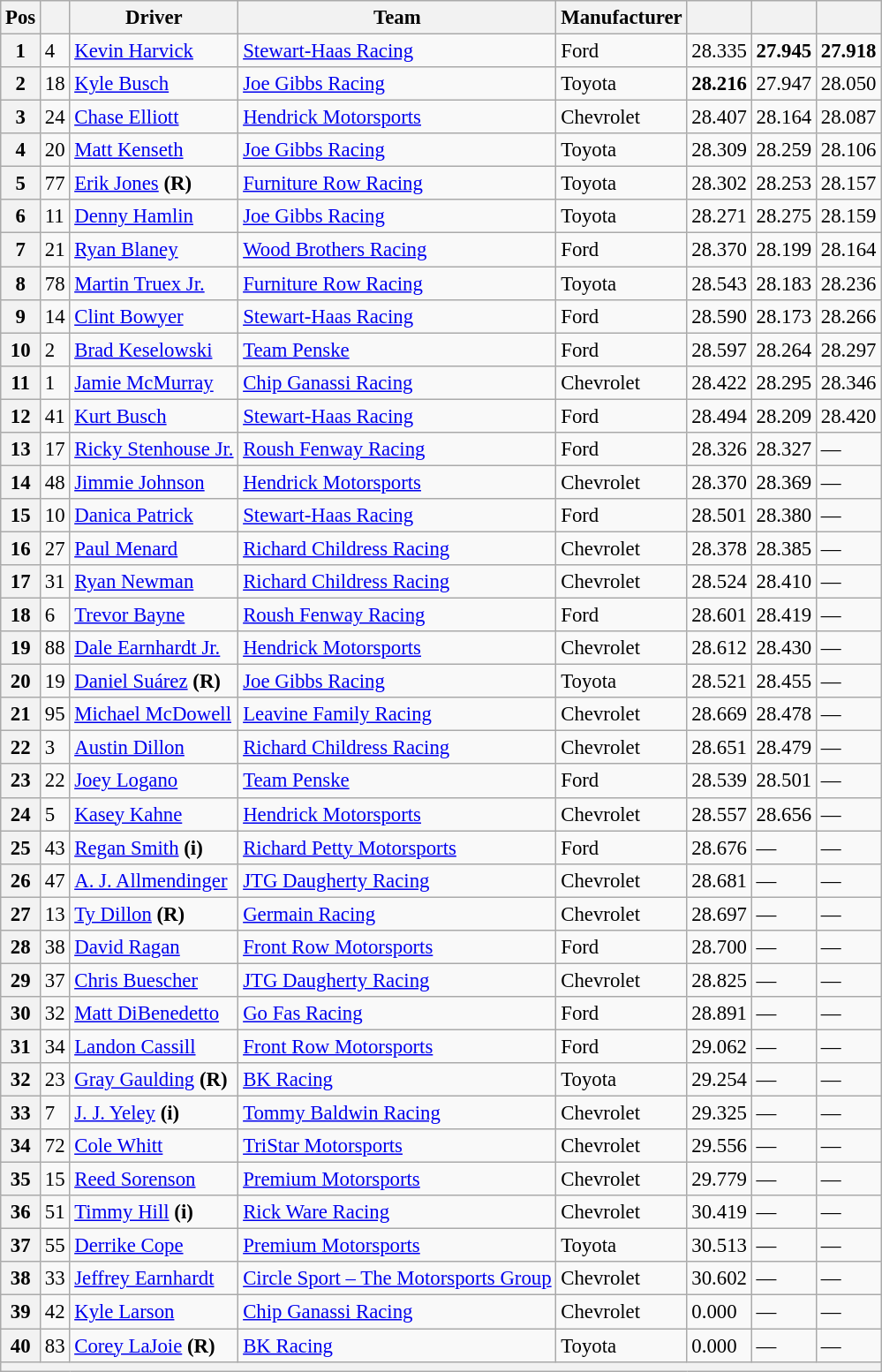<table class="wikitable" style="font-size:95%">
<tr>
<th>Pos</th>
<th></th>
<th>Driver</th>
<th>Team</th>
<th>Manufacturer</th>
<th></th>
<th></th>
<th></th>
</tr>
<tr>
<th>1</th>
<td>4</td>
<td><a href='#'>Kevin Harvick</a></td>
<td><a href='#'>Stewart-Haas Racing</a></td>
<td>Ford</td>
<td>28.335</td>
<td><strong>27.945</strong></td>
<td><strong>27.918</strong></td>
</tr>
<tr>
<th>2</th>
<td>18</td>
<td><a href='#'>Kyle Busch</a></td>
<td><a href='#'>Joe Gibbs Racing</a></td>
<td>Toyota</td>
<td><strong>28.216</strong></td>
<td>27.947</td>
<td>28.050</td>
</tr>
<tr>
<th>3</th>
<td>24</td>
<td><a href='#'>Chase Elliott</a></td>
<td><a href='#'>Hendrick Motorsports</a></td>
<td>Chevrolet</td>
<td>28.407</td>
<td>28.164</td>
<td>28.087</td>
</tr>
<tr>
<th>4</th>
<td>20</td>
<td><a href='#'>Matt Kenseth</a></td>
<td><a href='#'>Joe Gibbs Racing</a></td>
<td>Toyota</td>
<td>28.309</td>
<td>28.259</td>
<td>28.106</td>
</tr>
<tr>
<th>5</th>
<td>77</td>
<td><a href='#'>Erik Jones</a> <strong>(R)</strong></td>
<td><a href='#'>Furniture Row Racing</a></td>
<td>Toyota</td>
<td>28.302</td>
<td>28.253</td>
<td>28.157</td>
</tr>
<tr>
<th>6</th>
<td>11</td>
<td><a href='#'>Denny Hamlin</a></td>
<td><a href='#'>Joe Gibbs Racing</a></td>
<td>Toyota</td>
<td>28.271</td>
<td>28.275</td>
<td>28.159</td>
</tr>
<tr>
<th>7</th>
<td>21</td>
<td><a href='#'>Ryan Blaney</a></td>
<td><a href='#'>Wood Brothers Racing</a></td>
<td>Ford</td>
<td>28.370</td>
<td>28.199</td>
<td>28.164</td>
</tr>
<tr>
<th>8</th>
<td>78</td>
<td><a href='#'>Martin Truex Jr.</a></td>
<td><a href='#'>Furniture Row Racing</a></td>
<td>Toyota</td>
<td>28.543</td>
<td>28.183</td>
<td>28.236</td>
</tr>
<tr>
<th>9</th>
<td>14</td>
<td><a href='#'>Clint Bowyer</a></td>
<td><a href='#'>Stewart-Haas Racing</a></td>
<td>Ford</td>
<td>28.590</td>
<td>28.173</td>
<td>28.266</td>
</tr>
<tr>
<th>10</th>
<td>2</td>
<td><a href='#'>Brad Keselowski</a></td>
<td><a href='#'>Team Penske</a></td>
<td>Ford</td>
<td>28.597</td>
<td>28.264</td>
<td>28.297</td>
</tr>
<tr>
<th>11</th>
<td>1</td>
<td><a href='#'>Jamie McMurray</a></td>
<td><a href='#'>Chip Ganassi Racing</a></td>
<td>Chevrolet</td>
<td>28.422</td>
<td>28.295</td>
<td>28.346</td>
</tr>
<tr>
<th>12</th>
<td>41</td>
<td><a href='#'>Kurt Busch</a></td>
<td><a href='#'>Stewart-Haas Racing</a></td>
<td>Ford</td>
<td>28.494</td>
<td>28.209</td>
<td>28.420</td>
</tr>
<tr>
<th>13</th>
<td>17</td>
<td><a href='#'>Ricky Stenhouse Jr.</a></td>
<td><a href='#'>Roush Fenway Racing</a></td>
<td>Ford</td>
<td>28.326</td>
<td>28.327</td>
<td>—</td>
</tr>
<tr>
<th>14</th>
<td>48</td>
<td><a href='#'>Jimmie Johnson</a></td>
<td><a href='#'>Hendrick Motorsports</a></td>
<td>Chevrolet</td>
<td>28.370</td>
<td>28.369</td>
<td>—</td>
</tr>
<tr>
<th>15</th>
<td>10</td>
<td><a href='#'>Danica Patrick</a></td>
<td><a href='#'>Stewart-Haas Racing</a></td>
<td>Ford</td>
<td>28.501</td>
<td>28.380</td>
<td>—</td>
</tr>
<tr>
<th>16</th>
<td>27</td>
<td><a href='#'>Paul Menard</a></td>
<td><a href='#'>Richard Childress Racing</a></td>
<td>Chevrolet</td>
<td>28.378</td>
<td>28.385</td>
<td>—</td>
</tr>
<tr>
<th>17</th>
<td>31</td>
<td><a href='#'>Ryan Newman</a></td>
<td><a href='#'>Richard Childress Racing</a></td>
<td>Chevrolet</td>
<td>28.524</td>
<td>28.410</td>
<td>—</td>
</tr>
<tr>
<th>18</th>
<td>6</td>
<td><a href='#'>Trevor Bayne</a></td>
<td><a href='#'>Roush Fenway Racing</a></td>
<td>Ford</td>
<td>28.601</td>
<td>28.419</td>
<td>—</td>
</tr>
<tr>
<th>19</th>
<td>88</td>
<td><a href='#'>Dale Earnhardt Jr.</a></td>
<td><a href='#'>Hendrick Motorsports</a></td>
<td>Chevrolet</td>
<td>28.612</td>
<td>28.430</td>
<td>—</td>
</tr>
<tr>
<th>20</th>
<td>19</td>
<td><a href='#'>Daniel Suárez</a> <strong>(R)</strong></td>
<td><a href='#'>Joe Gibbs Racing</a></td>
<td>Toyota</td>
<td>28.521</td>
<td>28.455</td>
<td>—</td>
</tr>
<tr>
<th>21</th>
<td>95</td>
<td><a href='#'>Michael McDowell</a></td>
<td><a href='#'>Leavine Family Racing</a></td>
<td>Chevrolet</td>
<td>28.669</td>
<td>28.478</td>
<td>—</td>
</tr>
<tr>
<th>22</th>
<td>3</td>
<td><a href='#'>Austin Dillon</a></td>
<td><a href='#'>Richard Childress Racing</a></td>
<td>Chevrolet</td>
<td>28.651</td>
<td>28.479</td>
<td>—</td>
</tr>
<tr>
<th>23</th>
<td>22</td>
<td><a href='#'>Joey Logano</a></td>
<td><a href='#'>Team Penske</a></td>
<td>Ford</td>
<td>28.539</td>
<td>28.501</td>
<td>—</td>
</tr>
<tr>
<th>24</th>
<td>5</td>
<td><a href='#'>Kasey Kahne</a></td>
<td><a href='#'>Hendrick Motorsports</a></td>
<td>Chevrolet</td>
<td>28.557</td>
<td>28.656</td>
<td>—</td>
</tr>
<tr>
<th>25</th>
<td>43</td>
<td><a href='#'>Regan Smith</a> <strong>(i)</strong></td>
<td><a href='#'>Richard Petty Motorsports</a></td>
<td>Ford</td>
<td>28.676</td>
<td>—</td>
<td>—</td>
</tr>
<tr>
<th>26</th>
<td>47</td>
<td><a href='#'>A. J. Allmendinger</a></td>
<td><a href='#'>JTG Daugherty Racing</a></td>
<td>Chevrolet</td>
<td>28.681</td>
<td>—</td>
<td>—</td>
</tr>
<tr>
<th>27</th>
<td>13</td>
<td><a href='#'>Ty Dillon</a> <strong>(R)</strong></td>
<td><a href='#'>Germain Racing</a></td>
<td>Chevrolet</td>
<td>28.697</td>
<td>—</td>
<td>—</td>
</tr>
<tr>
<th>28</th>
<td>38</td>
<td><a href='#'>David Ragan</a></td>
<td><a href='#'>Front Row Motorsports</a></td>
<td>Ford</td>
<td>28.700</td>
<td>—</td>
<td>—</td>
</tr>
<tr>
<th>29</th>
<td>37</td>
<td><a href='#'>Chris Buescher</a></td>
<td><a href='#'>JTG Daugherty Racing</a></td>
<td>Chevrolet</td>
<td>28.825</td>
<td>—</td>
<td>—</td>
</tr>
<tr>
<th>30</th>
<td>32</td>
<td><a href='#'>Matt DiBenedetto</a></td>
<td><a href='#'>Go Fas Racing</a></td>
<td>Ford</td>
<td>28.891</td>
<td>—</td>
<td>—</td>
</tr>
<tr>
<th>31</th>
<td>34</td>
<td><a href='#'>Landon Cassill</a></td>
<td><a href='#'>Front Row Motorsports</a></td>
<td>Ford</td>
<td>29.062</td>
<td>—</td>
<td>—</td>
</tr>
<tr>
<th>32</th>
<td>23</td>
<td><a href='#'>Gray Gaulding</a> <strong>(R)</strong></td>
<td><a href='#'>BK Racing</a></td>
<td>Toyota</td>
<td>29.254</td>
<td>—</td>
<td>—</td>
</tr>
<tr>
<th>33</th>
<td>7</td>
<td><a href='#'>J. J. Yeley</a> <strong>(i)</strong></td>
<td><a href='#'>Tommy Baldwin Racing</a></td>
<td>Chevrolet</td>
<td>29.325</td>
<td>—</td>
<td>—</td>
</tr>
<tr>
<th>34</th>
<td>72</td>
<td><a href='#'>Cole Whitt</a></td>
<td><a href='#'>TriStar Motorsports</a></td>
<td>Chevrolet</td>
<td>29.556</td>
<td>—</td>
<td>—</td>
</tr>
<tr>
<th>35</th>
<td>15</td>
<td><a href='#'>Reed Sorenson</a></td>
<td><a href='#'>Premium Motorsports</a></td>
<td>Chevrolet</td>
<td>29.779</td>
<td>—</td>
<td>—</td>
</tr>
<tr>
<th>36</th>
<td>51</td>
<td><a href='#'>Timmy Hill</a> <strong>(i)</strong></td>
<td><a href='#'>Rick Ware Racing</a></td>
<td>Chevrolet</td>
<td>30.419</td>
<td>—</td>
<td>—</td>
</tr>
<tr>
<th>37</th>
<td>55</td>
<td><a href='#'>Derrike Cope</a></td>
<td><a href='#'>Premium Motorsports</a></td>
<td>Toyota</td>
<td>30.513</td>
<td>—</td>
<td>—</td>
</tr>
<tr>
<th>38</th>
<td>33</td>
<td><a href='#'>Jeffrey Earnhardt</a></td>
<td><a href='#'>Circle Sport – The Motorsports Group</a></td>
<td>Chevrolet</td>
<td>30.602</td>
<td>—</td>
<td>—</td>
</tr>
<tr>
<th>39</th>
<td>42</td>
<td><a href='#'>Kyle Larson</a></td>
<td><a href='#'>Chip Ganassi Racing</a></td>
<td>Chevrolet</td>
<td>0.000</td>
<td>—</td>
<td>—</td>
</tr>
<tr>
<th>40</th>
<td>83</td>
<td><a href='#'>Corey LaJoie</a> <strong>(R)</strong></td>
<td><a href='#'>BK Racing</a></td>
<td>Toyota</td>
<td>0.000</td>
<td>—</td>
<td>—</td>
</tr>
<tr>
<th colspan="8"></th>
</tr>
</table>
